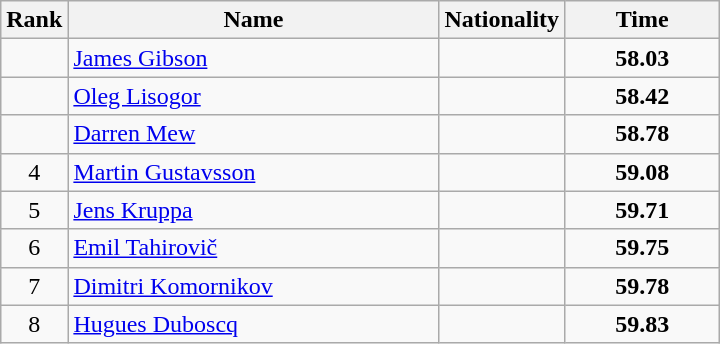<table class="wikitable">
<tr>
<th>Rank</th>
<th style="width: 15em">Name</th>
<th>Nationality</th>
<th style="width: 6em">Time</th>
</tr>
<tr>
<td align="center"></td>
<td><a href='#'>James Gibson</a></td>
<td></td>
<td align="center"><strong>58.03</strong></td>
</tr>
<tr>
<td align="center"></td>
<td><a href='#'>Oleg Lisogor</a></td>
<td></td>
<td align="center"><strong>58.42</strong></td>
</tr>
<tr>
<td align="center"></td>
<td><a href='#'>Darren Mew</a></td>
<td></td>
<td align="center"><strong>58.78</strong></td>
</tr>
<tr>
<td align="center">4</td>
<td><a href='#'>Martin Gustavsson</a></td>
<td></td>
<td align="center"><strong>59.08</strong></td>
</tr>
<tr>
<td align="center">5</td>
<td><a href='#'>Jens Kruppa</a></td>
<td></td>
<td align="center"><strong>59.71</strong></td>
</tr>
<tr>
<td align="center">6</td>
<td><a href='#'>Emil Tahirovič</a></td>
<td></td>
<td align="center"><strong>59.75</strong></td>
</tr>
<tr>
<td align="center">7</td>
<td><a href='#'>Dimitri Komornikov</a></td>
<td></td>
<td align="center"><strong>59.78</strong></td>
</tr>
<tr>
<td align="center">8</td>
<td><a href='#'>Hugues Duboscq</a></td>
<td></td>
<td align="center"><strong>59.83</strong></td>
</tr>
</table>
